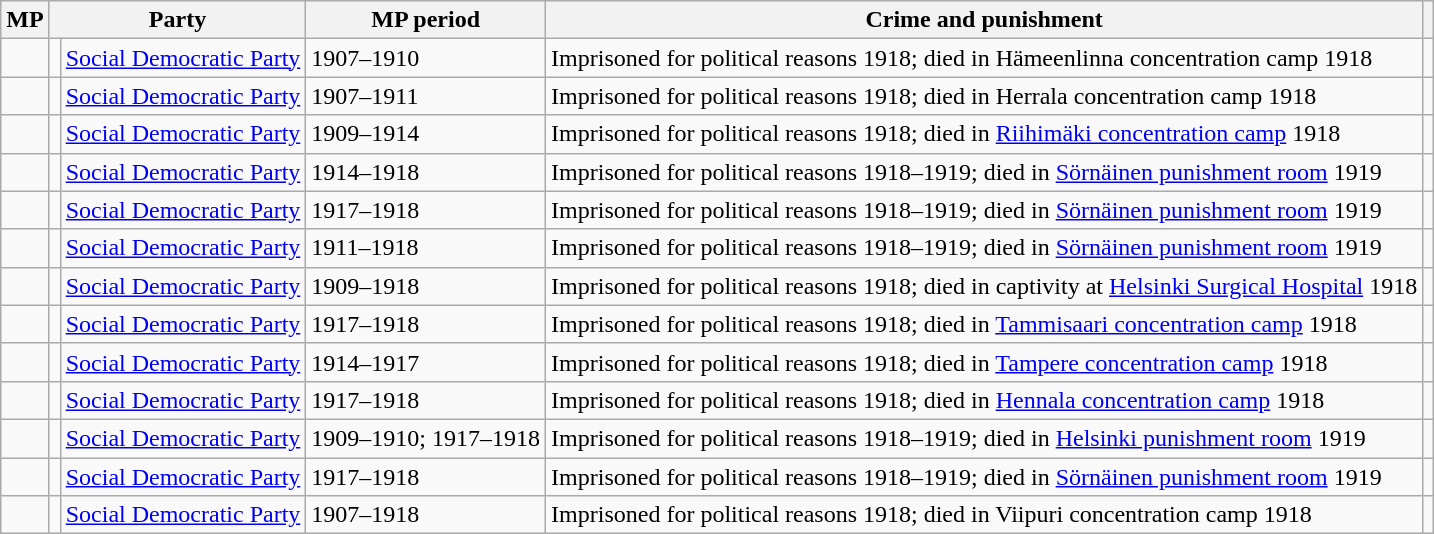<table class="wikitable plainrowheaders sortable" style="font-size:100%; text-align:left;">
<tr>
<th>MP</th>
<th colspan="2">Party</th>
<th>MP period</th>
<th>Crime and punishment</th>
<th></th>
</tr>
<tr>
<td></td>
<td></td>
<td><a href='#'>Social Democratic Party</a></td>
<td>1907–1910</td>
<td>Imprisoned for political reasons 1918; died in Hämeenlinna concentration camp 1918</td>
<td></td>
</tr>
<tr>
<td></td>
<td></td>
<td><a href='#'>Social Democratic Party</a></td>
<td>1907–1911</td>
<td>Imprisoned for political reasons 1918; died in Herrala concentration camp 1918</td>
<td></td>
</tr>
<tr>
<td></td>
<td></td>
<td><a href='#'>Social Democratic Party</a></td>
<td>1909–1914</td>
<td>Imprisoned for political reasons 1918; died in <a href='#'>Riihimäki concentration camp</a> 1918</td>
<td></td>
</tr>
<tr>
<td></td>
<td></td>
<td><a href='#'>Social Democratic Party</a></td>
<td>1914–1918</td>
<td>Imprisoned for political reasons 1918–1919; died in <a href='#'>Sörnäinen punishment room</a> 1919</td>
<td></td>
</tr>
<tr>
<td></td>
<td></td>
<td><a href='#'>Social Democratic Party</a></td>
<td>1917–1918</td>
<td>Imprisoned for political reasons 1918–1919; died in <a href='#'>Sörnäinen punishment room</a> 1919</td>
<td></td>
</tr>
<tr>
<td></td>
<td></td>
<td><a href='#'>Social Democratic Party</a></td>
<td>1911–1918</td>
<td>Imprisoned for political reasons 1918–1919; died in <a href='#'>Sörnäinen punishment room</a> 1919</td>
<td></td>
</tr>
<tr>
<td></td>
<td></td>
<td><a href='#'>Social Democratic Party</a></td>
<td>1909–1918</td>
<td>Imprisoned for political reasons 1918; died in captivity at <a href='#'>Helsinki Surgical Hospital</a> 1918</td>
<td></td>
</tr>
<tr>
<td></td>
<td></td>
<td><a href='#'>Social Democratic Party</a></td>
<td>1917–1918</td>
<td>Imprisoned for political reasons 1918; died in <a href='#'>Tammisaari concentration camp</a> 1918</td>
<td></td>
</tr>
<tr>
<td></td>
<td></td>
<td><a href='#'>Social Democratic Party</a></td>
<td>1914–1917</td>
<td>Imprisoned for political reasons 1918; died in <a href='#'>Tampere concentration camp</a> 1918</td>
<td></td>
</tr>
<tr>
<td></td>
<td></td>
<td><a href='#'>Social Democratic Party</a></td>
<td>1917–1918</td>
<td>Imprisoned for political reasons 1918; died in <a href='#'>Hennala concentration camp</a> 1918</td>
<td></td>
</tr>
<tr>
<td></td>
<td></td>
<td><a href='#'>Social Democratic Party</a></td>
<td>1909–1910; 1917–1918</td>
<td>Imprisoned for political reasons 1918–1919; died in <a href='#'>Helsinki punishment room</a> 1919</td>
<td></td>
</tr>
<tr>
<td></td>
<td></td>
<td><a href='#'>Social Democratic Party</a></td>
<td>1917–1918</td>
<td>Imprisoned for political reasons 1918–1919; died in <a href='#'>Sörnäinen punishment room</a> 1919</td>
<td></td>
</tr>
<tr>
<td></td>
<td></td>
<td><a href='#'>Social Democratic Party</a></td>
<td>1907–1918</td>
<td>Imprisoned for political reasons 1918; died in Viipuri concentration camp 1918</td>
<td></td>
</tr>
</table>
